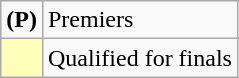<table class=wikitable>
<tr>
<td><strong>(P)</strong></td>
<td>Premiers</td>
</tr>
<tr>
<td bgcolor=FFFFBB></td>
<td>Qualified for finals</td>
</tr>
</table>
